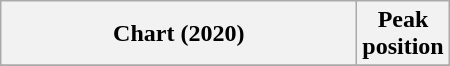<table class="wikitable">
<tr>
<th scope="col"  width=230>Chart (2020)</th>
<th>Peak<br>position</th>
</tr>
<tr>
</tr>
</table>
